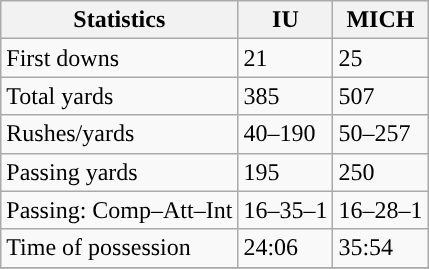<table class="wikitable" style="float: left;">
<tr>
<th>Statistics</th>
<th>IU</th>
<th>MICH</th>
</tr>
<tr>
<td>First downs</td>
<td>21</td>
<td>25</td>
</tr>
<tr>
<td>Total yards</td>
<td>385</td>
<td>507</td>
</tr>
<tr>
<td>Rushes/yards</td>
<td>40–190</td>
<td>50–257</td>
</tr>
<tr>
<td>Passing yards</td>
<td>195</td>
<td>250</td>
</tr>
<tr>
<td>Passing: Comp–Att–Int</td>
<td>16–35–1</td>
<td>16–28–1</td>
</tr>
<tr>
<td>Time of possession</td>
<td>24:06</td>
<td>35:54</td>
</tr>
<tr>
</tr>
</table>
